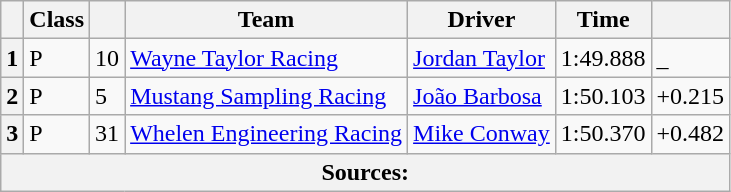<table class="wikitable">
<tr>
<th scope="col"></th>
<th scope="col">Class</th>
<th scope="col"></th>
<th scope="col">Team</th>
<th scope="col">Driver</th>
<th scope="col">Time</th>
<th scope="col"></th>
</tr>
<tr>
<th scope="row">1</th>
<td>P</td>
<td>10</td>
<td><a href='#'>Wayne Taylor Racing</a></td>
<td><a href='#'>Jordan Taylor</a></td>
<td>1:49.888</td>
<td>_</td>
</tr>
<tr>
<th scope="row">2</th>
<td>P</td>
<td>5</td>
<td><a href='#'>Mustang Sampling Racing</a></td>
<td><a href='#'>João Barbosa</a></td>
<td>1:50.103</td>
<td>+0.215</td>
</tr>
<tr>
<th scope="row">3</th>
<td>P</td>
<td>31</td>
<td><a href='#'>Whelen Engineering Racing</a></td>
<td><a href='#'>Mike Conway</a></td>
<td>1:50.370</td>
<td>+0.482</td>
</tr>
<tr>
<th colspan="7">Sources:</th>
</tr>
</table>
